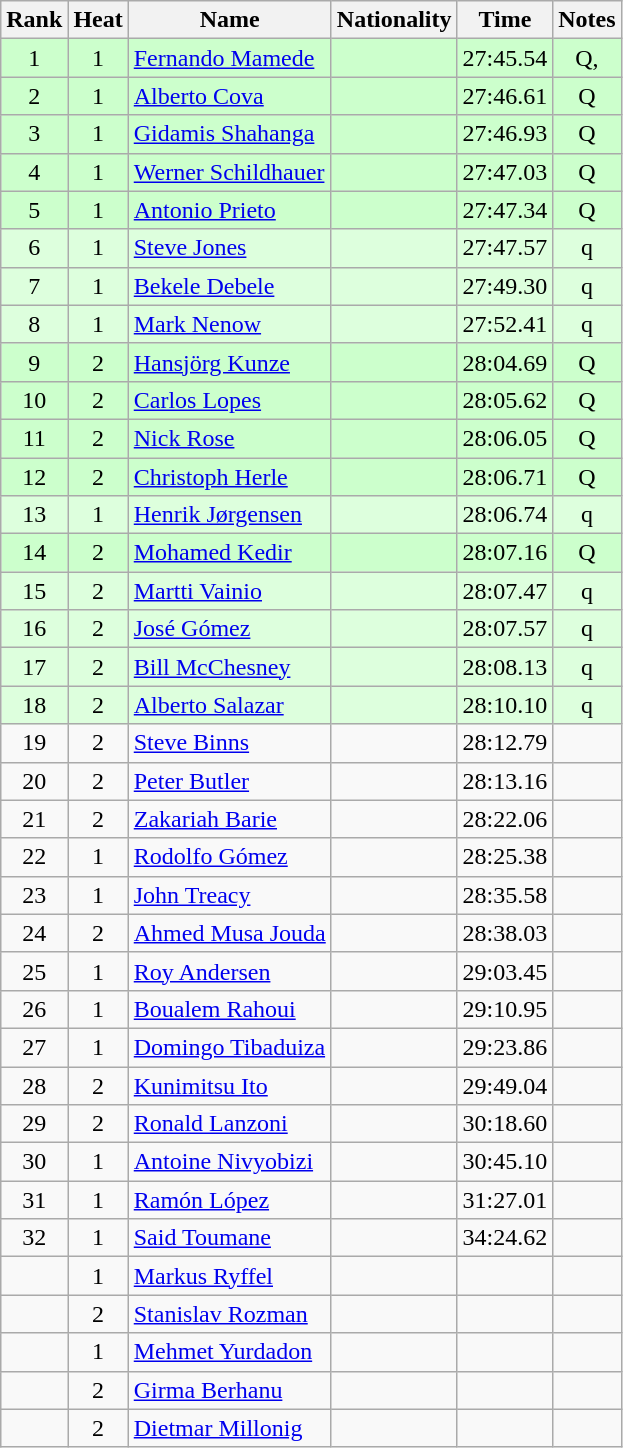<table class="wikitable sortable" style="text-align:center">
<tr>
<th>Rank</th>
<th>Heat</th>
<th>Name</th>
<th>Nationality</th>
<th>Time</th>
<th>Notes</th>
</tr>
<tr bgcolor=ccffcc>
<td>1</td>
<td>1</td>
<td align=left><a href='#'>Fernando Mamede</a></td>
<td align=left></td>
<td>27:45.54</td>
<td>Q, </td>
</tr>
<tr bgcolor=ccffcc>
<td>2</td>
<td>1</td>
<td align=left><a href='#'>Alberto Cova</a></td>
<td align=left></td>
<td>27:46.61</td>
<td>Q</td>
</tr>
<tr bgcolor=ccffcc>
<td>3</td>
<td>1</td>
<td align=left><a href='#'>Gidamis Shahanga</a></td>
<td align=left></td>
<td>27:46.93</td>
<td>Q</td>
</tr>
<tr bgcolor=ccffcc>
<td>4</td>
<td>1</td>
<td align=left><a href='#'>Werner Schildhauer</a></td>
<td align=left></td>
<td>27:47.03</td>
<td>Q</td>
</tr>
<tr bgcolor=ccffcc>
<td>5</td>
<td>1</td>
<td align=left><a href='#'>Antonio Prieto</a></td>
<td align=left></td>
<td>27:47.34</td>
<td>Q</td>
</tr>
<tr bgcolor=ddffdd>
<td>6</td>
<td>1</td>
<td align=left><a href='#'>Steve Jones</a></td>
<td align=left></td>
<td>27:47.57</td>
<td>q</td>
</tr>
<tr bgcolor=ddffdd>
<td>7</td>
<td>1</td>
<td align=left><a href='#'>Bekele Debele</a></td>
<td align=left></td>
<td>27:49.30</td>
<td>q</td>
</tr>
<tr bgcolor=ddffdd>
<td>8</td>
<td>1</td>
<td align=left><a href='#'>Mark Nenow</a></td>
<td align=left></td>
<td>27:52.41</td>
<td>q</td>
</tr>
<tr bgcolor=ccffcc>
<td>9</td>
<td>2</td>
<td align=left><a href='#'>Hansjörg Kunze</a></td>
<td align=left></td>
<td>28:04.69</td>
<td>Q</td>
</tr>
<tr bgcolor=ccffcc>
<td>10</td>
<td>2</td>
<td align=left><a href='#'>Carlos Lopes</a></td>
<td align=left></td>
<td>28:05.62</td>
<td>Q</td>
</tr>
<tr bgcolor=ccffcc>
<td>11</td>
<td>2</td>
<td align=left><a href='#'>Nick Rose</a></td>
<td align=left></td>
<td>28:06.05</td>
<td>Q</td>
</tr>
<tr bgcolor=ccffcc>
<td>12</td>
<td>2</td>
<td align=left><a href='#'>Christoph Herle</a></td>
<td align=left></td>
<td>28:06.71</td>
<td>Q</td>
</tr>
<tr bgcolor=ddffdd>
<td>13</td>
<td>1</td>
<td align=left><a href='#'>Henrik Jørgensen</a></td>
<td align=left></td>
<td>28:06.74</td>
<td>q</td>
</tr>
<tr bgcolor=ccffcc>
<td>14</td>
<td>2</td>
<td align=left><a href='#'>Mohamed Kedir</a></td>
<td align=left></td>
<td>28:07.16</td>
<td>Q</td>
</tr>
<tr bgcolor=ddffdd>
<td>15</td>
<td>2</td>
<td align=left><a href='#'>Martti Vainio</a></td>
<td align=left></td>
<td>28:07.47</td>
<td>q</td>
</tr>
<tr bgcolor=ddffdd>
<td>16</td>
<td>2</td>
<td align=left><a href='#'>José Gómez</a></td>
<td align=left></td>
<td>28:07.57</td>
<td>q</td>
</tr>
<tr bgcolor=ddffdd>
<td>17</td>
<td>2</td>
<td align=left><a href='#'>Bill McChesney</a></td>
<td align=left></td>
<td>28:08.13</td>
<td>q</td>
</tr>
<tr bgcolor=ddffdd>
<td>18</td>
<td>2</td>
<td align=left><a href='#'>Alberto Salazar</a></td>
<td align=left></td>
<td>28:10.10</td>
<td>q</td>
</tr>
<tr>
<td>19</td>
<td>2</td>
<td align=left><a href='#'>Steve Binns</a></td>
<td align=left></td>
<td>28:12.79</td>
<td></td>
</tr>
<tr>
<td>20</td>
<td>2</td>
<td align=left><a href='#'>Peter Butler</a></td>
<td align=left></td>
<td>28:13.16</td>
<td></td>
</tr>
<tr>
<td>21</td>
<td>2</td>
<td align=left><a href='#'>Zakariah Barie</a></td>
<td align=left></td>
<td>28:22.06</td>
<td></td>
</tr>
<tr>
<td>22</td>
<td>1</td>
<td align=left><a href='#'>Rodolfo Gómez</a></td>
<td align=left></td>
<td>28:25.38</td>
<td></td>
</tr>
<tr>
<td>23</td>
<td>1</td>
<td align=left><a href='#'>John Treacy</a></td>
<td align=left></td>
<td>28:35.58</td>
<td></td>
</tr>
<tr>
<td>24</td>
<td>2</td>
<td align=left><a href='#'>Ahmed Musa Jouda</a></td>
<td align=left></td>
<td>28:38.03</td>
<td></td>
</tr>
<tr>
<td>25</td>
<td>1</td>
<td align=left><a href='#'>Roy Andersen</a></td>
<td align=left></td>
<td>29:03.45</td>
<td></td>
</tr>
<tr>
<td>26</td>
<td>1</td>
<td align=left><a href='#'>Boualem Rahoui</a></td>
<td align=left></td>
<td>29:10.95</td>
<td></td>
</tr>
<tr>
<td>27</td>
<td>1</td>
<td align=left><a href='#'>Domingo Tibaduiza</a></td>
<td align=left></td>
<td>29:23.86</td>
<td></td>
</tr>
<tr>
<td>28</td>
<td>2</td>
<td align=left><a href='#'>Kunimitsu Ito</a></td>
<td align=left></td>
<td>29:49.04</td>
<td></td>
</tr>
<tr>
<td>29</td>
<td>2</td>
<td align=left><a href='#'>Ronald Lanzoni</a></td>
<td align=left></td>
<td>30:18.60</td>
<td></td>
</tr>
<tr>
<td>30</td>
<td>1</td>
<td align=left><a href='#'>Antoine Nivyobizi</a></td>
<td align=left></td>
<td>30:45.10</td>
<td></td>
</tr>
<tr>
<td>31</td>
<td>1</td>
<td align=left><a href='#'>Ramón López</a></td>
<td align=left></td>
<td>31:27.01</td>
<td></td>
</tr>
<tr>
<td>32</td>
<td>1</td>
<td align=left><a href='#'>Said Toumane</a></td>
<td align=left></td>
<td>34:24.62</td>
<td></td>
</tr>
<tr>
<td></td>
<td>1</td>
<td align=left><a href='#'>Markus Ryffel</a></td>
<td align=left></td>
<td></td>
<td></td>
</tr>
<tr>
<td></td>
<td>2</td>
<td align=left><a href='#'>Stanislav Rozman</a></td>
<td align=left></td>
<td></td>
<td></td>
</tr>
<tr>
<td></td>
<td>1</td>
<td align=left><a href='#'>Mehmet Yurdadon</a></td>
<td align=left></td>
<td></td>
<td></td>
</tr>
<tr>
<td></td>
<td>2</td>
<td align=left><a href='#'>Girma Berhanu</a></td>
<td align=left></td>
<td></td>
<td></td>
</tr>
<tr>
<td></td>
<td>2</td>
<td align=left><a href='#'>Dietmar Millonig</a></td>
<td align=left></td>
<td></td>
<td></td>
</tr>
</table>
